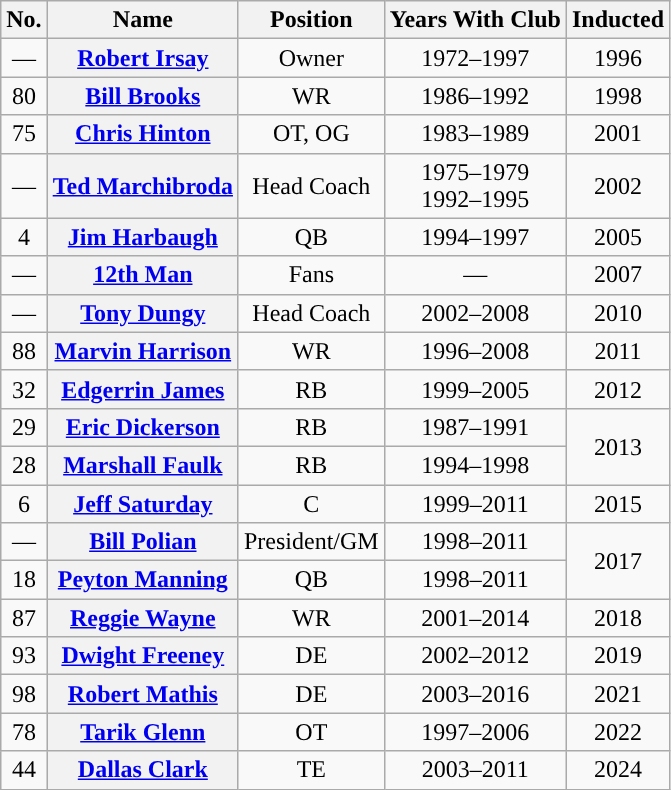<table class="wikitable plainrowheaders " style="text-align:center">
<tr>
<th scope="col"><strong>No.</strong></th>
<th scope="col"><strong>Name</strong></th>
<th scope="col"><strong>Position </strong></th>
<th scope="col"><strong>Years With Club</strong></th>
<th scope="col"><strong>Inducted</strong></th>
</tr>
<tr>
<td>—</td>
<th scope="row"><a href='#'>Robert Irsay</a></th>
<td>Owner</td>
<td>1972–1997</td>
<td>1996</td>
</tr>
<tr>
<td>80</td>
<th scope="row"><a href='#'>Bill Brooks</a></th>
<td>WR</td>
<td>1986–1992</td>
<td>1998</td>
</tr>
<tr>
<td>75</td>
<th scope="row"><a href='#'>Chris Hinton</a></th>
<td>OT, OG</td>
<td>1983–1989</td>
<td>2001</td>
</tr>
<tr>
<td>—</td>
<th scope="row"><a href='#'>Ted Marchibroda</a></th>
<td>Head Coach</td>
<td>1975–1979<br>1992–1995</td>
<td>2002</td>
</tr>
<tr>
<td>4</td>
<th scope="row"><a href='#'>Jim Harbaugh</a></th>
<td>QB</td>
<td>1994–1997</td>
<td>2005</td>
</tr>
<tr>
<td>—</td>
<th scope="row"><a href='#'>12th Man</a></th>
<td>Fans</td>
<td>—</td>
<td>2007</td>
</tr>
<tr>
<td>—</td>
<th scope="row"><a href='#'>Tony Dungy</a></th>
<td>Head Coach</td>
<td>2002–2008</td>
<td>2010</td>
</tr>
<tr>
<td>88</td>
<th scope="row"><a href='#'>Marvin Harrison</a></th>
<td>WR</td>
<td>1996–2008</td>
<td>2011</td>
</tr>
<tr>
<td>32</td>
<th scope="row"><a href='#'>Edgerrin James</a></th>
<td>RB</td>
<td>1999–2005</td>
<td>2012</td>
</tr>
<tr>
<td>29</td>
<th scope="row"><a href='#'>Eric Dickerson</a></th>
<td>RB</td>
<td>1987–1991</td>
<td rowspan=2>2013</td>
</tr>
<tr>
<td>28</td>
<th scope="row"><a href='#'>Marshall Faulk</a></th>
<td>RB</td>
<td>1994–1998</td>
</tr>
<tr>
<td>6</td>
<th scope="row"><a href='#'>Jeff Saturday</a></th>
<td>C</td>
<td>1999–2011</td>
<td>2015</td>
</tr>
<tr>
<td>—</td>
<th scope="row"><a href='#'>Bill Polian</a></th>
<td>President/GM</td>
<td>1998–2011</td>
<td rowspan=2>2017</td>
</tr>
<tr>
<td>18</td>
<th scope="row"><a href='#'>Peyton Manning</a></th>
<td>QB</td>
<td>1998–2011</td>
</tr>
<tr>
<td>87</td>
<th scope="row"><a href='#'>Reggie Wayne</a></th>
<td>WR</td>
<td>2001–2014</td>
<td>2018</td>
</tr>
<tr>
<td>93</td>
<th scope="row"><a href='#'>Dwight Freeney</a></th>
<td>DE</td>
<td>2002–2012</td>
<td>2019</td>
</tr>
<tr>
<td>98</td>
<th scope="row"><a href='#'>Robert Mathis</a></th>
<td>DE</td>
<td>2003–2016</td>
<td>2021</td>
</tr>
<tr>
<td>78</td>
<th scope="row"><a href='#'>Tarik Glenn</a></th>
<td>OT</td>
<td>1997–2006</td>
<td>2022</td>
</tr>
<tr>
<td>44</td>
<th scope="row"><a href='#'>Dallas Clark</a></th>
<td>TE</td>
<td>2003–2011</td>
<td>2024</td>
</tr>
</table>
